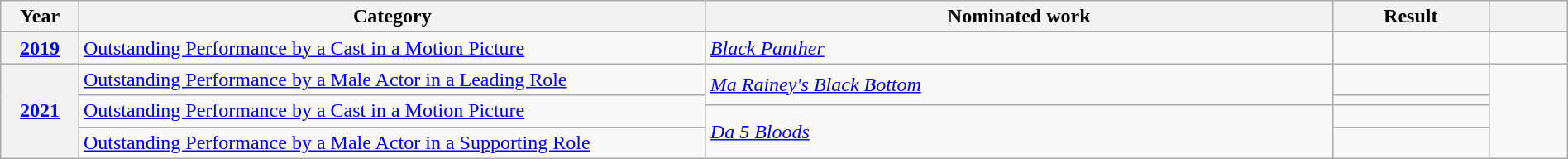<table class="wikitable plainrowheaders" style="width:100%;">
<tr>
<th scope="col" style="width:5%;">Year</th>
<th scope="col" style="width:40%;">Category</th>
<th scope="col" style="width:40%;">Nominated work</th>
<th scope="col" style="width:10%;">Result</th>
<th scope="col" style="width:5%;"></th>
</tr>
<tr>
<th scope="row" style="text-align:center;"><a href='#'>2019</a></th>
<td><a href='#'>Outstanding Performance by a Cast in a Motion Picture</a></td>
<td><em><a href='#'>Black Panther</a></em></td>
<td></td>
<td style="text-align:center;"></td>
</tr>
<tr>
<th scope="row" style="text-align:center;" rowspan=4><a href='#'>2021</a></th>
<td><a href='#'>Outstanding Performance by a Male Actor in a Leading Role</a></td>
<td rowspan="2"><em><a href='#'>Ma Rainey's Black Bottom</a></em></td>
<td></td>
<td style="text-align:center;" rowspan="4"></td>
</tr>
<tr>
<td rowspan=2><a href='#'>Outstanding Performance by a Cast in a Motion Picture</a></td>
<td></td>
</tr>
<tr>
<td rowspan="2"><em><a href='#'>Da 5 Bloods</a></em></td>
<td></td>
</tr>
<tr>
<td><a href='#'>Outstanding Performance by a Male Actor in a Supporting Role</a></td>
<td></td>
</tr>
</table>
